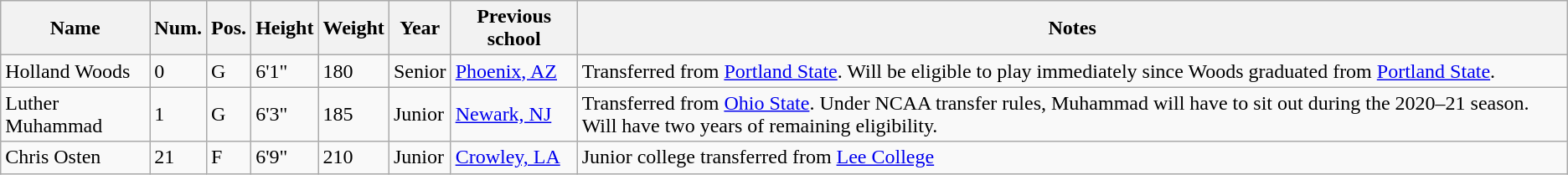<table class="wikitable sortable" style="font-size:100%;" border="1">
<tr>
<th>Name</th>
<th>Num.</th>
<th>Pos.</th>
<th>Height</th>
<th>Weight</th>
<th>Year</th>
<th>Previous school</th>
<th ! class="unsortable">Notes</th>
</tr>
<tr>
<td>Holland Woods</td>
<td>0</td>
<td>G</td>
<td>6'1"</td>
<td>180</td>
<td>Senior</td>
<td><a href='#'>Phoenix, AZ</a></td>
<td>Transferred from <a href='#'>Portland State</a>. Will be eligible to play immediately since Woods graduated from <a href='#'>Portland State</a>.</td>
</tr>
<tr>
<td>Luther Muhammad</td>
<td>1</td>
<td>G</td>
<td>6'3"</td>
<td>185</td>
<td>Junior</td>
<td><a href='#'>Newark, NJ</a></td>
<td>Transferred from <a href='#'>Ohio State</a>. Under NCAA transfer rules, Muhammad will have to sit out during the 2020–21 season. Will have two years of remaining eligibility.</td>
</tr>
<tr>
<td>Chris Osten</td>
<td>21</td>
<td>F</td>
<td>6'9"</td>
<td>210</td>
<td>Junior</td>
<td><a href='#'>Crowley, LA</a></td>
<td>Junior college transferred from <a href='#'>Lee College</a></td>
</tr>
</table>
